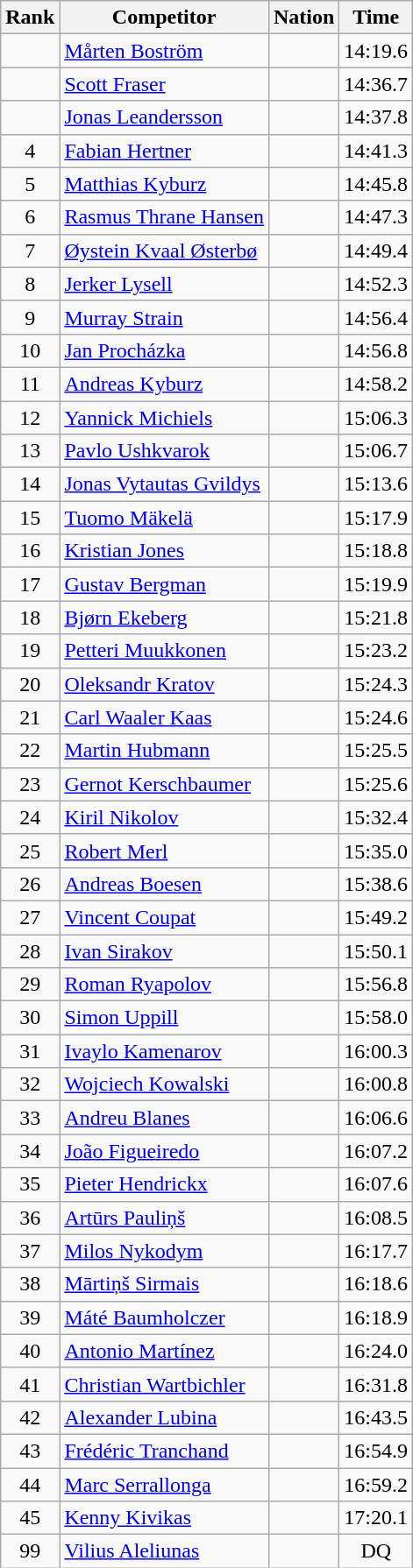<table class="wikitable sortable" style="text-align:left">
<tr>
<th data-sort-type="number">Rank</th>
<th class="unsortable">Competitor</th>
<th>Nation</th>
<th>Time</th>
</tr>
<tr>
<td style="text-align:center"></td>
<td><a href='#'>Mårten Boström</a></td>
<td></td>
<td style="text-align:right">14:19.6</td>
</tr>
<tr>
<td style="text-align:center"></td>
<td><a href='#'>Scott Fraser</a></td>
<td></td>
<td style="text-align:right">14:36.7</td>
</tr>
<tr>
<td style="text-align:center"></td>
<td><a href='#'>Jonas Leandersson</a></td>
<td></td>
<td style="text-align:right">14:37.8</td>
</tr>
<tr>
<td style="text-align:center">4</td>
<td><a href='#'>Fabian Hertner</a></td>
<td></td>
<td style="text-align:right">14:41.3</td>
</tr>
<tr>
<td style="text-align:center">5</td>
<td><a href='#'>Matthias Kyburz</a></td>
<td></td>
<td style="text-align:right">14:45.8</td>
</tr>
<tr>
<td style="text-align:center">6</td>
<td><a href='#'>Rasmus Thrane Hansen</a></td>
<td></td>
<td style="text-align:right">14:47.3</td>
</tr>
<tr>
<td style="text-align:center">7</td>
<td><a href='#'>Øystein Kvaal Østerbø</a></td>
<td></td>
<td style="text-align:right">14:49.4</td>
</tr>
<tr>
<td style="text-align:center">8</td>
<td><a href='#'>Jerker Lysell</a></td>
<td></td>
<td style="text-align:right">14:52.3</td>
</tr>
<tr>
<td style="text-align:center">9</td>
<td><a href='#'>Murray Strain</a></td>
<td></td>
<td style="text-align:right">14:56.4</td>
</tr>
<tr>
<td style="text-align:center">10</td>
<td><a href='#'>Jan Procházka</a></td>
<td></td>
<td style="text-align:right">14:56.8</td>
</tr>
<tr>
<td style="text-align:center">11</td>
<td><a href='#'>Andreas Kyburz</a></td>
<td></td>
<td style="text-align:right">14:58.2</td>
</tr>
<tr>
<td style="text-align:center">12</td>
<td><a href='#'>Yannick Michiels</a></td>
<td></td>
<td style="text-align:right">15:06.3</td>
</tr>
<tr>
<td style="text-align:center">13</td>
<td><a href='#'>Pavlo Ushkvarok</a></td>
<td></td>
<td style="text-align:right">15:06.7</td>
</tr>
<tr>
<td style="text-align:center">14</td>
<td><a href='#'>Jonas Vytautas Gvildys</a></td>
<td></td>
<td style="text-align:right">15:13.6</td>
</tr>
<tr>
<td style="text-align:center">15</td>
<td><a href='#'>Tuomo Mäkelä</a></td>
<td></td>
<td style="text-align:right">15:17.9</td>
</tr>
<tr>
<td style="text-align:center">16</td>
<td><a href='#'>Kristian Jones</a></td>
<td></td>
<td style="text-align:right">15:18.8</td>
</tr>
<tr>
<td style="text-align:center">17</td>
<td><a href='#'>Gustav Bergman</a></td>
<td></td>
<td style="text-align:right">15:19.9</td>
</tr>
<tr>
<td style="text-align:center">18</td>
<td><a href='#'>Bjørn Ekeberg</a></td>
<td></td>
<td style="text-align:right">15:21.8</td>
</tr>
<tr>
<td style="text-align:center">19</td>
<td><a href='#'>Petteri Muukkonen</a></td>
<td></td>
<td style="text-align:right">15:23.2</td>
</tr>
<tr>
<td style="text-align:center">20</td>
<td><a href='#'>Oleksandr Kratov</a></td>
<td></td>
<td style="text-align:right">15:24.3</td>
</tr>
<tr>
<td style="text-align:center">21</td>
<td><a href='#'>Carl Waaler Kaas</a></td>
<td></td>
<td style="text-align:right">15:24.6</td>
</tr>
<tr>
<td style="text-align:center">22</td>
<td><a href='#'>Martin Hubmann</a></td>
<td></td>
<td style="text-align:right">15:25.5</td>
</tr>
<tr>
<td style="text-align:center">23</td>
<td><a href='#'>Gernot Kerschbaumer</a></td>
<td></td>
<td style="text-align:right">15:25.6</td>
</tr>
<tr>
<td style="text-align:center">24</td>
<td><a href='#'>Kiril Nikolov</a></td>
<td></td>
<td style="text-align:right">15:32.4</td>
</tr>
<tr>
<td style="text-align:center">25</td>
<td><a href='#'>Robert Merl</a></td>
<td></td>
<td style="text-align:right">15:35.0</td>
</tr>
<tr>
<td style="text-align:center">26</td>
<td><a href='#'>Andreas Boesen</a></td>
<td></td>
<td style="text-align:right">15:38.6</td>
</tr>
<tr>
<td style="text-align:center">27</td>
<td><a href='#'>Vincent Coupat</a></td>
<td></td>
<td style="text-align:right">15:49.2</td>
</tr>
<tr>
<td style="text-align:center">28</td>
<td><a href='#'>Ivan Sirakov</a></td>
<td></td>
<td style="text-align:right">15:50.1</td>
</tr>
<tr>
<td style="text-align:center">29</td>
<td><a href='#'>Roman Ryapolov</a></td>
<td></td>
<td style="text-align:right">15:56.8</td>
</tr>
<tr>
<td style="text-align:center">30</td>
<td><a href='#'>Simon Uppill</a></td>
<td></td>
<td style="text-align:right">15:58.0</td>
</tr>
<tr>
<td style="text-align:center">31</td>
<td><a href='#'>Ivaylo Kamenarov</a></td>
<td></td>
<td style="text-align:right">16:00.3</td>
</tr>
<tr>
<td style="text-align:center">32</td>
<td><a href='#'>Wojciech Kowalski</a></td>
<td></td>
<td style="text-align:right">16:00.8</td>
</tr>
<tr>
<td style="text-align:center">33</td>
<td><a href='#'>Andreu Blanes</a></td>
<td></td>
<td style="text-align:right">16:06.6</td>
</tr>
<tr>
<td style="text-align:center">34</td>
<td><a href='#'>João Figueiredo</a></td>
<td></td>
<td style="text-align:right">16:07.2</td>
</tr>
<tr>
<td style="text-align:center">35</td>
<td><a href='#'>Pieter Hendrickx</a></td>
<td></td>
<td style="text-align:right">16:07.6</td>
</tr>
<tr>
<td style="text-align:center">36</td>
<td><a href='#'>Artūrs Pauliņš</a></td>
<td></td>
<td style="text-align:right">16:08.5</td>
</tr>
<tr>
<td style="text-align:center">37</td>
<td><a href='#'>Milos Nykodym</a></td>
<td></td>
<td style="text-align:right">16:17.7</td>
</tr>
<tr>
<td style="text-align:center">38</td>
<td><a href='#'>Mārtiņš Sirmais</a></td>
<td></td>
<td style="text-align:right">16:18.6</td>
</tr>
<tr>
<td style="text-align:center">39</td>
<td><a href='#'>Máté Baumholczer</a></td>
<td></td>
<td style="text-align:right">16:18.9</td>
</tr>
<tr>
<td style="text-align:center">40</td>
<td><a href='#'>Antonio Martínez</a></td>
<td></td>
<td style="text-align:right">16:24.0</td>
</tr>
<tr>
<td style="text-align:center">41</td>
<td><a href='#'>Christian Wartbichler</a></td>
<td></td>
<td style="text-align:right">16:31.8</td>
</tr>
<tr>
<td style="text-align:center">42</td>
<td><a href='#'>Alexander Lubina</a></td>
<td></td>
<td style="text-align:right">16:43.5</td>
</tr>
<tr>
<td style="text-align:center">43</td>
<td><a href='#'>Frédéric Tranchand</a></td>
<td></td>
<td style="text-align:right">16:54.9</td>
</tr>
<tr>
<td style="text-align:center">44</td>
<td><a href='#'>Marc Serrallonga</a></td>
<td></td>
<td style="text-align:right">16:59.2</td>
</tr>
<tr>
<td style="text-align:center">45</td>
<td><a href='#'>Kenny Kivikas</a></td>
<td></td>
<td style="text-align:right">17:20.1</td>
</tr>
<tr>
<td style="text-align:center"><span>99</span></td>
<td><a href='#'>Vilius Aleliunas</a></td>
<td></td>
<td style="text-align:center">DQ</td>
</tr>
</table>
